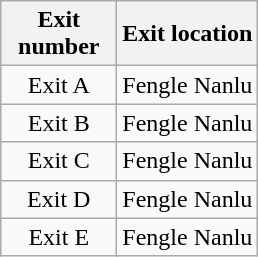<table class="wikitable">
<tr>
<th style="width:70px" colspan="2">Exit number</th>
<th>Exit location</th>
</tr>
<tr>
<td align="center" colspan="2">Exit A</td>
<td>Fengle Nanlu</td>
</tr>
<tr>
<td align="center" colspan="2">Exit B</td>
<td>Fengle Nanlu</td>
</tr>
<tr>
<td align="center" colspan="2">Exit C</td>
<td>Fengle Nanlu</td>
</tr>
<tr>
<td align="center" colspan="2">Exit D</td>
<td>Fengle Nanlu</td>
</tr>
<tr>
<td align="center" colspan="2">Exit E</td>
<td>Fengle Nanlu</td>
</tr>
</table>
